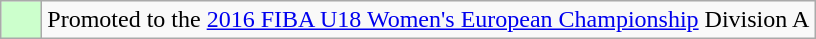<table class="wikitable">
<tr>
<td width=20px bgcolor="#ccffcc"></td>
<td>Promoted to the <a href='#'>2016 FIBA U18 Women's European Championship</a> Division A</td>
</tr>
</table>
